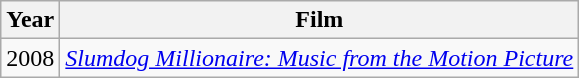<table class="wikitable sortable">
<tr>
<th>Year</th>
<th>Film</th>
</tr>
<tr>
<td>2008</td>
<td><em><a href='#'>Slumdog Millionaire: Music from the Motion Picture</a></em></td>
</tr>
</table>
